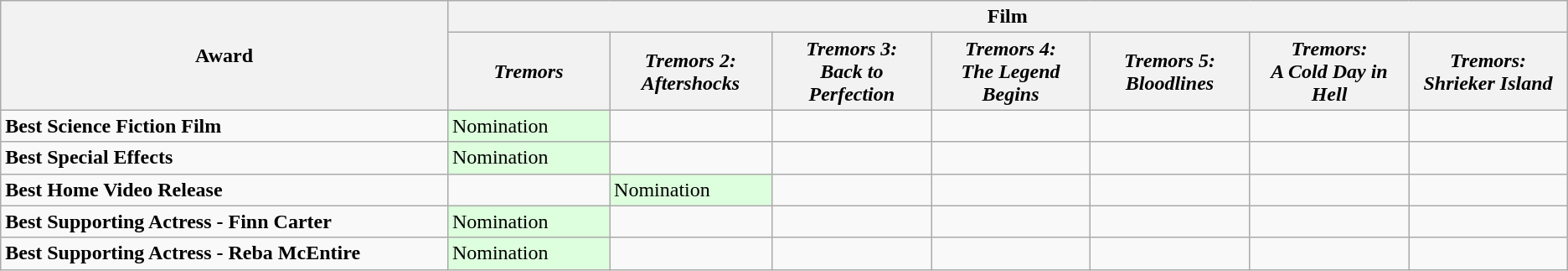<table class="wikitable" style="margin:left;">
<tr>
<th style="width:400px;" rowspan="2">Award</th>
<th colspan="7">Film</th>
</tr>
<tr>
<th style="width:130px;"><em>Tremors</em></th>
<th style="width:130px;"><em>Tremors 2: <br>Aftershocks</em></th>
<th style="width:130px;"><em>Tremors 3: <br>Back to Perfection</em></th>
<th style="width:130px;"><em>Tremors 4: <br>The Legend Begins</em></th>
<th style="width:130px;"><em>Tremors 5: <br>Bloodlines</em></th>
<th style="width:130px;"><em>Tremors: <br>A Cold Day in Hell</em></th>
<th style="width:130px;"><em>Tremors: <br>Shrieker Island</em></th>
</tr>
<tr>
<td><strong>Best Science Fiction Film</strong></td>
<td style="background:#dfd;">Nomination</td>
<td></td>
<td></td>
<td></td>
<td></td>
<td></td>
<td></td>
</tr>
<tr>
<td><strong>Best Special Effects</strong></td>
<td style="background:#dfd;">Nomination</td>
<td></td>
<td></td>
<td></td>
<td></td>
<td></td>
<td></td>
</tr>
<tr>
<td><strong>Best Home Video Release</strong></td>
<td></td>
<td style="background:#dfd;">Nomination</td>
<td></td>
<td></td>
<td></td>
<td></td>
<td></td>
</tr>
<tr>
<td><strong>Best Supporting Actress - Finn Carter </strong></td>
<td style="background:#dfd;">Nomination</td>
<td></td>
<td></td>
<td></td>
<td></td>
<td></td>
<td></td>
</tr>
<tr>
<td><strong>Best Supporting Actress - Reba McEntire </strong></td>
<td style="background:#dfd;">Nomination</td>
<td></td>
<td></td>
<td></td>
<td></td>
<td></td>
<td></td>
</tr>
</table>
